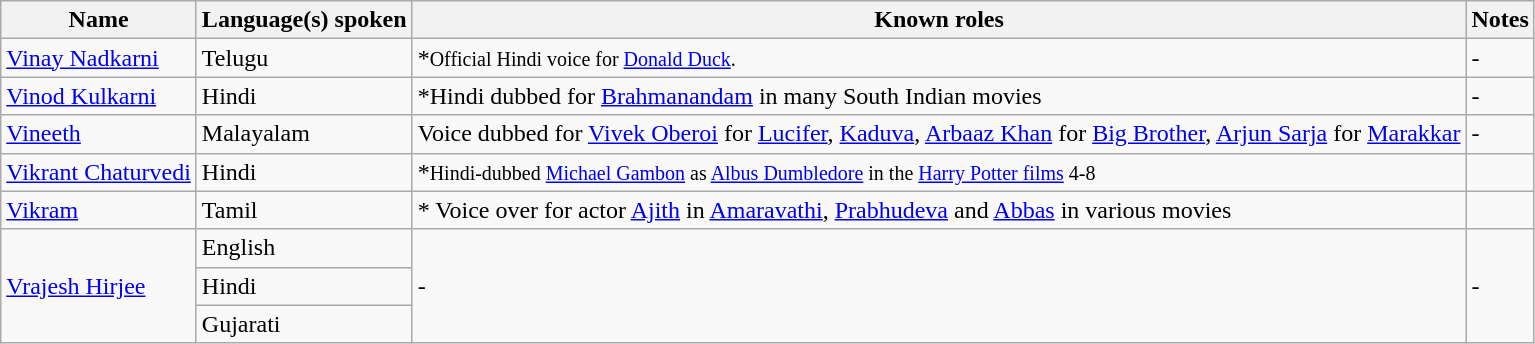<table class="wikitable sortable">
<tr>
<th>Name</th>
<th>Language(s) spoken</th>
<th>Known roles</th>
<th>Notes</th>
</tr>
<tr>
<td><a href='#'>Vinay Nadkarni</a></td>
<td>Telugu</td>
<td>*<small>Official Hindi voice for <a href='#'>Donald Duck</a>.</small></td>
<td>-</td>
</tr>
<tr>
<td><a href='#'>Vinod Kulkarni</a></td>
<td>Hindi</td>
<td>*Hindi dubbed for <a href='#'>Brahmanandam</a> in many South Indian movies</td>
<td>-</td>
</tr>
<tr>
<td><a href='#'>Vineeth</a></td>
<td>Malayalam</td>
<td>Voice dubbed for <a href='#'>Vivek Oberoi</a> for <a href='#'>Lucifer</a>, <a href='#'>Kaduva</a>, <a href='#'>Arbaaz Khan</a> for <a href='#'>Big Brother</a>, <a href='#'>Arjun Sarja</a> for <a href='#'>Marakkar</a></td>
<td>-</td>
</tr>
<tr>
<td><a href='#'>Vikrant Chaturvedi</a></td>
<td>Hindi</td>
<td>*<small>Hindi-dubbed <a href='#'>Michael Gambon</a> as <a href='#'>Albus Dumbledore</a> in the <a href='#'>Harry Potter films</a> 4-8</small></td>
</tr>
<tr>
<td><a href='#'>Vikram</a></td>
<td>Tamil</td>
<td>* Voice over for actor <a href='#'>Ajith</a> in <a href='#'>Amaravathi</a>, <a href='#'>Prabhudeva</a> and <a href='#'>Abbas</a> in various movies</td>
<td></td>
</tr>
<tr>
<td rowspan="3"><a href='#'>Vrajesh Hirjee</a></td>
<td>English</td>
<td rowspan="3">-</td>
<td rowspan="3">-</td>
</tr>
<tr>
<td>Hindi</td>
</tr>
<tr>
<td>Gujarati</td>
</tr>
</table>
